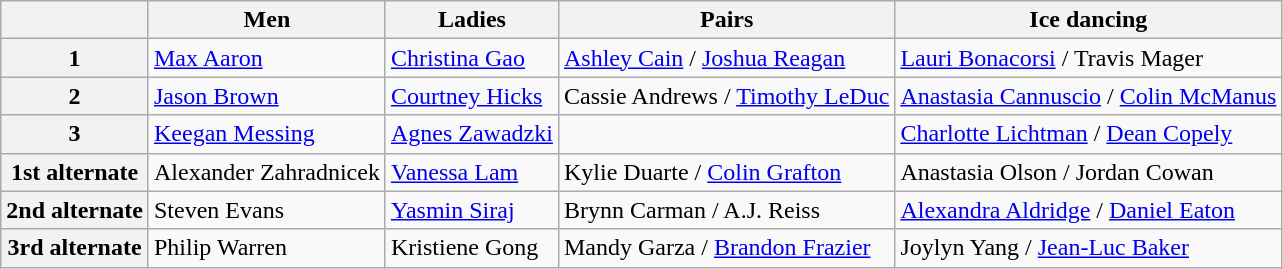<table class="wikitable">
<tr>
<th></th>
<th>Men</th>
<th>Ladies</th>
<th>Pairs</th>
<th>Ice dancing</th>
</tr>
<tr>
<th>1</th>
<td><a href='#'>Max Aaron</a></td>
<td><a href='#'>Christina Gao</a></td>
<td><a href='#'>Ashley Cain</a> / <a href='#'>Joshua Reagan</a></td>
<td><a href='#'>Lauri Bonacorsi</a> / Travis Mager</td>
</tr>
<tr>
<th>2</th>
<td><a href='#'>Jason Brown</a></td>
<td><a href='#'>Courtney Hicks</a></td>
<td>Cassie Andrews / <a href='#'>Timothy LeDuc</a></td>
<td><a href='#'>Anastasia Cannuscio</a> / <a href='#'>Colin McManus</a></td>
</tr>
<tr>
<th>3</th>
<td><a href='#'>Keegan Messing</a></td>
<td><a href='#'>Agnes Zawadzki</a></td>
<td></td>
<td><a href='#'>Charlotte Lichtman</a> / <a href='#'>Dean Copely</a></td>
</tr>
<tr>
<th>1st alternate</th>
<td>Alexander Zahradnicek</td>
<td><a href='#'>Vanessa Lam</a></td>
<td>Kylie Duarte / <a href='#'>Colin Grafton</a></td>
<td>Anastasia Olson / Jordan Cowan</td>
</tr>
<tr>
<th>2nd alternate</th>
<td>Steven Evans</td>
<td><a href='#'>Yasmin Siraj</a></td>
<td>Brynn Carman / A.J. Reiss</td>
<td><a href='#'>Alexandra Aldridge</a> / <a href='#'>Daniel Eaton</a></td>
</tr>
<tr>
<th>3rd alternate</th>
<td>Philip Warren</td>
<td>Kristiene Gong</td>
<td>Mandy Garza / <a href='#'>Brandon Frazier</a></td>
<td>Joylyn Yang / <a href='#'>Jean-Luc Baker</a></td>
</tr>
</table>
